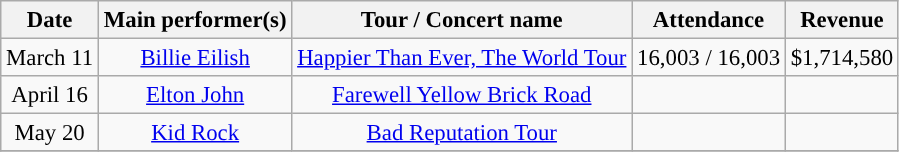<table class="wikitable"  style="text-align:center; font-size:95%;">
<tr>
<th style="text-align:center;">Date</th>
<th style="text-align:center;">Main performer(s)</th>
<th style="text-align:center;">Tour / Concert name</th>
<th style="text-align:center;">Attendance</th>
<th style="text-align:center;">Revenue</th>
</tr>
<tr>
<td>March 11</td>
<td><a href='#'>Billie Eilish</a></td>
<td><a href='#'>Happier Than Ever, The World Tour</a></td>
<td>16,003 / 16,003</td>
<td>$1,714,580</td>
</tr>
<tr>
<td>April 16</td>
<td><a href='#'>Elton John</a></td>
<td><a href='#'>Farewell Yellow Brick Road</a></td>
<td></td>
<td></td>
</tr>
<tr>
<td>May 20</td>
<td><a href='#'>Kid Rock</a></td>
<td><a href='#'>Bad Reputation Tour</a></td>
<td></td>
<td></td>
</tr>
<tr>
</tr>
</table>
